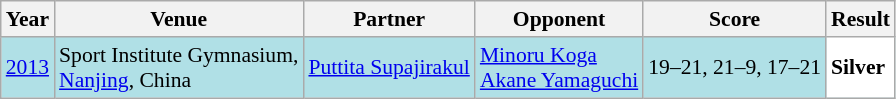<table class="sortable wikitable" style="font-size: 90%">
<tr>
<th>Year</th>
<th>Venue</th>
<th>Partner</th>
<th>Opponent</th>
<th>Score</th>
<th>Result</th>
</tr>
<tr style="background:#B0E0E6">
<td align="center"><a href='#'>2013</a></td>
<td align="left">Sport Institute Gymnasium,<br><a href='#'>Nanjing</a>, China</td>
<td align="left"> <a href='#'>Puttita Supajirakul</a></td>
<td align="left"> <a href='#'>Minoru Koga</a><br> <a href='#'>Akane Yamaguchi</a></td>
<td align="left">19–21, 21–9, 17–21</td>
<td style="text-align:left; background:white"> <strong>Silver</strong></td>
</tr>
</table>
